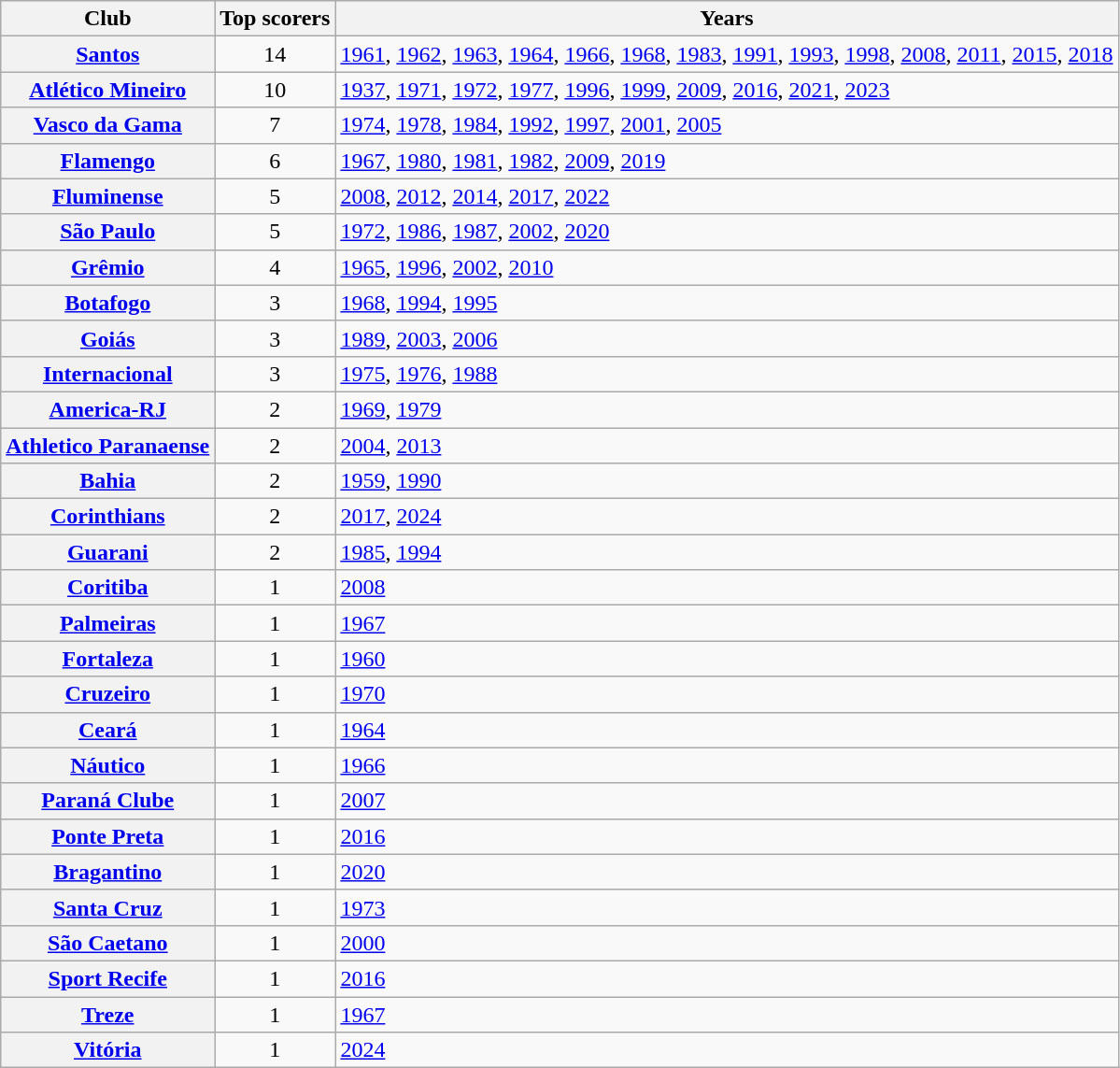<table class="wikitable plainrowheaders">
<tr>
<th scope="col">Club</th>
<th scope="col">Top scorers</th>
<th scope="col">Years</th>
</tr>
<tr>
<th scope="row"><a href='#'>Santos</a></th>
<td style="text-align: center">14</td>
<td><a href='#'>1961</a>, <a href='#'>1962</a>, <a href='#'>1963</a>, <a href='#'>1964</a>, <a href='#'>1966</a>, <a href='#'>1968</a>, <a href='#'>1983</a>, <a href='#'>1991</a>, <a href='#'>1993</a>, <a href='#'>1998</a>, <a href='#'>2008</a>, <a href='#'>2011</a>, <a href='#'>2015</a>, <a href='#'>2018</a></td>
</tr>
<tr>
<th scope="row"><a href='#'>Atlético Mineiro</a></th>
<td style="text-align: center">10</td>
<td><a href='#'>1937</a>, <a href='#'>1971</a>, <a href='#'>1972</a>, <a href='#'>1977</a>, <a href='#'>1996</a>, <a href='#'>1999</a>, <a href='#'>2009</a>, <a href='#'>2016</a>, <a href='#'>2021</a>, <a href='#'>2023</a></td>
</tr>
<tr>
<th scope="row"><a href='#'>Vasco da Gama</a></th>
<td style="text-align: center">7</td>
<td><a href='#'>1974</a>, <a href='#'>1978</a>, <a href='#'>1984</a>, <a href='#'>1992</a>, <a href='#'>1997</a>, <a href='#'>2001</a>, <a href='#'>2005</a></td>
</tr>
<tr>
<th scope="row"><a href='#'>Flamengo</a></th>
<td style="text-align: center">6</td>
<td><a href='#'>1967</a>, <a href='#'>1980</a>, <a href='#'>1981</a>, <a href='#'>1982</a>, <a href='#'>2009</a>, <a href='#'>2019</a></td>
</tr>
<tr>
<th scope="row"><a href='#'>Fluminense</a></th>
<td style="text-align: center">5</td>
<td><a href='#'>2008</a>, <a href='#'>2012</a>, <a href='#'>2014</a>, <a href='#'>2017</a>, <a href='#'>2022</a></td>
</tr>
<tr>
<th scope="row"><a href='#'>São Paulo</a></th>
<td style="text-align: center">5</td>
<td><a href='#'>1972</a>, <a href='#'>1986</a>, <a href='#'>1987</a>, <a href='#'>2002</a>, <a href='#'>2020</a></td>
</tr>
<tr>
<th scope="row"><a href='#'>Grêmio</a></th>
<td style="text-align: center">4</td>
<td><a href='#'>1965</a>, <a href='#'>1996</a>, <a href='#'>2002</a>, <a href='#'>2010</a></td>
</tr>
<tr>
<th scope="row"><a href='#'>Botafogo</a></th>
<td style="text-align: center">3</td>
<td><a href='#'>1968</a>, <a href='#'>1994</a>, <a href='#'>1995</a></td>
</tr>
<tr>
<th scope="row"><a href='#'>Goiás</a></th>
<td style="text-align: center">3</td>
<td><a href='#'>1989</a>, <a href='#'>2003</a>, <a href='#'>2006</a></td>
</tr>
<tr>
<th scope="row"><a href='#'>Internacional</a></th>
<td style="text-align: center">3</td>
<td><a href='#'>1975</a>, <a href='#'>1976</a>, <a href='#'>1988</a></td>
</tr>
<tr>
<th scope="row"><a href='#'>America-RJ</a></th>
<td style="text-align: center">2</td>
<td><a href='#'>1969</a>, <a href='#'>1979</a></td>
</tr>
<tr>
<th scope="row"><a href='#'>Athletico Paranaense</a></th>
<td style="text-align: center">2</td>
<td><a href='#'>2004</a>, <a href='#'>2013</a></td>
</tr>
<tr>
<th scope="row"><a href='#'>Bahia</a></th>
<td style="text-align: center">2</td>
<td><a href='#'>1959</a>, <a href='#'>1990</a></td>
</tr>
<tr>
<th scope="row"><a href='#'>Corinthians</a></th>
<td style="text-align: center">2</td>
<td><a href='#'>2017</a>, <a href='#'>2024</a></td>
</tr>
<tr>
<th scope="row"><a href='#'>Guarani</a></th>
<td style="text-align: center">2</td>
<td><a href='#'>1985</a>, <a href='#'>1994</a></td>
</tr>
<tr>
<th scope="row"><a href='#'>Coritiba</a></th>
<td style="text-align: center">1</td>
<td><a href='#'>2008</a></td>
</tr>
<tr>
<th scope="row"><a href='#'>Palmeiras</a></th>
<td style="text-align: center">1</td>
<td><a href='#'>1967</a></td>
</tr>
<tr>
<th scope="row"><a href='#'>Fortaleza</a></th>
<td style="text-align: center">1</td>
<td><a href='#'>1960</a></td>
</tr>
<tr>
<th scope="row"><a href='#'>Cruzeiro</a></th>
<td style="text-align: center">1</td>
<td><a href='#'>1970</a></td>
</tr>
<tr>
<th scope="row"><a href='#'>Ceará</a></th>
<td style="text-align: center">1</td>
<td><a href='#'>1964</a></td>
</tr>
<tr>
<th scope="row"><a href='#'>Náutico</a></th>
<td style="text-align: center">1</td>
<td><a href='#'>1966</a></td>
</tr>
<tr>
<th scope="row"><a href='#'>Paraná Clube</a></th>
<td style="text-align: center">1</td>
<td><a href='#'>2007</a></td>
</tr>
<tr>
<th scope="row"><a href='#'>Ponte Preta</a></th>
<td style="text-align: center">1</td>
<td><a href='#'>2016</a></td>
</tr>
<tr>
<th scope="row"><a href='#'>Bragantino</a></th>
<td style="text-align: center">1</td>
<td><a href='#'>2020</a></td>
</tr>
<tr>
<th scope="row"><a href='#'>Santa Cruz</a></th>
<td style="text-align: center">1</td>
<td><a href='#'>1973</a></td>
</tr>
<tr>
<th scope="row"><a href='#'>São Caetano</a></th>
<td style="text-align: center">1</td>
<td><a href='#'>2000</a></td>
</tr>
<tr>
<th scope="row"><a href='#'>Sport Recife</a></th>
<td style="text-align: center">1</td>
<td><a href='#'>2016</a></td>
</tr>
<tr>
<th scope="row"><a href='#'>Treze</a></th>
<td style="text-align: center">1</td>
<td><a href='#'>1967</a></td>
</tr>
<tr>
<th scope="row"><a href='#'>Vitória</a></th>
<td style="text-align: center">1</td>
<td><a href='#'>2024</a></td>
</tr>
</table>
